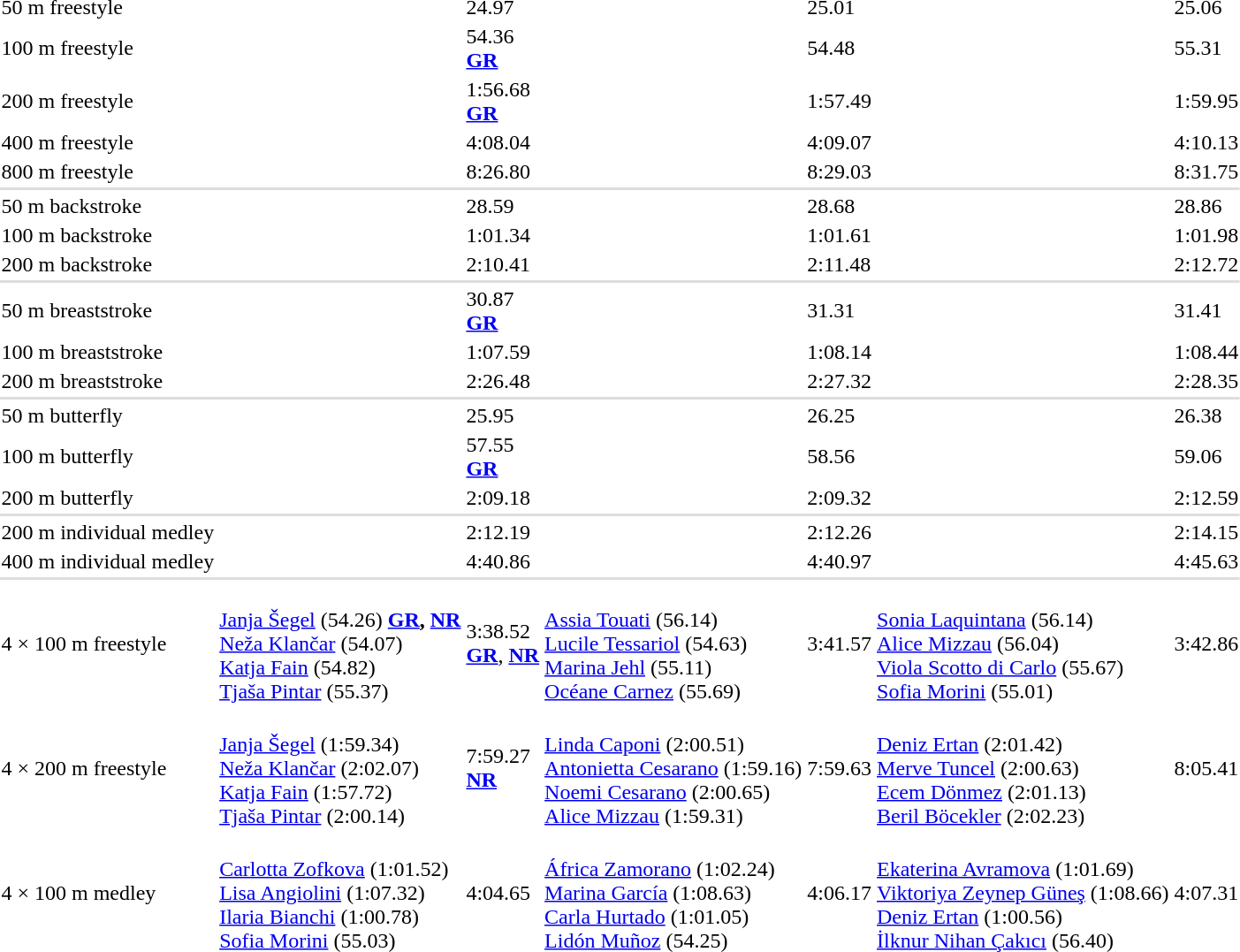<table>
<tr>
<td>50 m freestyle<br></td>
<td></td>
<td>24.97</td>
<td></td>
<td>25.01</td>
<td></td>
<td>25.06</td>
</tr>
<tr>
<td>100 m freestyle<br></td>
<td></td>
<td>54.36<br><strong><a href='#'>GR</a></strong></td>
<td></td>
<td>54.48</td>
<td></td>
<td>55.31</td>
</tr>
<tr>
<td>200 m freestyle<br></td>
<td></td>
<td>1:56.68<br><strong><a href='#'>GR</a></strong></td>
<td></td>
<td>1:57.49</td>
<td></td>
<td>1:59.95</td>
</tr>
<tr>
<td>400 m freestyle<br></td>
<td></td>
<td>4:08.04</td>
<td></td>
<td>4:09.07</td>
<td></td>
<td>4:10.13</td>
</tr>
<tr>
<td>800 m freestyle<br></td>
<td></td>
<td>8:26.80</td>
<td></td>
<td>8:29.03</td>
<td></td>
<td>8:31.75</td>
</tr>
<tr bgcolor=#DDDDDD>
<td colspan=7></td>
</tr>
<tr>
<td>50 m backstroke<br></td>
<td></td>
<td>28.59</td>
<td></td>
<td>28.68</td>
<td></td>
<td>28.86</td>
</tr>
<tr>
<td>100 m backstroke<br></td>
<td></td>
<td>1:01.34</td>
<td></td>
<td>1:01.61</td>
<td></td>
<td>1:01.98</td>
</tr>
<tr>
<td>200 m backstroke<br></td>
<td></td>
<td>2:10.41</td>
<td></td>
<td>2:11.48</td>
<td></td>
<td>2:12.72</td>
</tr>
<tr bgcolor=#DDDDDD>
<td colspan=7></td>
</tr>
<tr>
<td>50 m breaststroke<br></td>
<td></td>
<td>30.87<br><strong><a href='#'>GR</a></strong></td>
<td></td>
<td>31.31</td>
<td></td>
<td>31.41</td>
</tr>
<tr>
<td>100 m breaststroke<br></td>
<td></td>
<td>1:07.59</td>
<td></td>
<td>1:08.14</td>
<td></td>
<td>1:08.44</td>
</tr>
<tr>
<td>200 m breaststroke<br></td>
<td></td>
<td>2:26.48</td>
<td></td>
<td>2:27.32</td>
<td></td>
<td>2:28.35</td>
</tr>
<tr bgcolor=#DDDDDD>
<td colspan=7></td>
</tr>
<tr>
<td>50 m butterfly<br></td>
<td></td>
<td>25.95</td>
<td></td>
<td>26.25</td>
<td></td>
<td>26.38</td>
</tr>
<tr>
<td>100 m butterfly<br></td>
<td></td>
<td>57.55<br><strong><a href='#'>GR</a></strong></td>
<td></td>
<td>58.56</td>
<td></td>
<td>59.06</td>
</tr>
<tr>
<td>200 m butterfly<br></td>
<td></td>
<td>2:09.18</td>
<td></td>
<td>2:09.32</td>
<td></td>
<td>2:12.59</td>
</tr>
<tr bgcolor=#DDDDDD>
<td colspan=7></td>
</tr>
<tr>
<td>200 m individual medley<br></td>
<td></td>
<td>2:12.19</td>
<td></td>
<td>2:12.26</td>
<td></td>
<td>2:14.15</td>
</tr>
<tr>
<td>400 m individual medley<br></td>
<td></td>
<td>4:40.86</td>
<td></td>
<td>4:40.97</td>
<td></td>
<td>4:45.63</td>
</tr>
<tr bgcolor=#DDDDDD>
<td colspan=7></td>
</tr>
<tr>
<td>4 × 100 m freestyle<br></td>
<td><br><a href='#'>Janja Šegel</a> (54.26) <strong><a href='#'>GR</a>, <a href='#'>NR</a></strong><br><a href='#'>Neža Klančar</a> (54.07)<br><a href='#'>Katja Fain</a> (54.82)<br><a href='#'>Tjaša Pintar</a> (55.37)</td>
<td>3:38.52<br><strong><a href='#'>GR</a></strong>, <strong><a href='#'>NR</a></strong></td>
<td><br><a href='#'>Assia Touati</a> (56.14)<br><a href='#'>Lucile Tessariol</a> (54.63)<br><a href='#'>Marina Jehl</a> (55.11)<br><a href='#'>Océane Carnez</a> (55.69)</td>
<td>3:41.57</td>
<td><br><a href='#'>Sonia Laquintana</a> (56.14)<br><a href='#'>Alice Mizzau</a> (56.04)<br><a href='#'>Viola Scotto di Carlo</a> (55.67)<br><a href='#'>Sofia Morini</a> (55.01)</td>
<td>3:42.86</td>
</tr>
<tr>
<td>4 × 200 m freestyle<br></td>
<td><br><a href='#'>Janja Šegel</a> (1:59.34)<br><a href='#'>Neža Klančar</a> (2:02.07)<br><a href='#'>Katja Fain</a> (1:57.72)<br><a href='#'>Tjaša Pintar</a> (2:00.14)</td>
<td>7:59.27<br><strong><a href='#'>NR</a></strong></td>
<td><br><a href='#'>Linda Caponi</a> (2:00.51)<br><a href='#'>Antonietta Cesarano</a> (1:59.16)<br><a href='#'>Noemi Cesarano</a> (2:00.65)<br><a href='#'>Alice Mizzau</a> (1:59.31)</td>
<td>7:59.63</td>
<td><br><a href='#'>Deniz Ertan</a> (2:01.42)<br><a href='#'>Merve Tuncel</a> (2:00.63)<br><a href='#'>Ecem Dönmez</a> (2:01.13)<br><a href='#'>Beril Böcekler</a> (2:02.23)</td>
<td>8:05.41</td>
</tr>
<tr>
<td>4 × 100 m medley<br></td>
<td><br><a href='#'>Carlotta Zofkova</a> (1:01.52)<br><a href='#'>Lisa Angiolini</a> (1:07.32)<br><a href='#'>Ilaria Bianchi</a> (1:00.78)<br><a href='#'>Sofia Morini</a> (55.03)</td>
<td>4:04.65</td>
<td><br><a href='#'>África Zamorano</a> (1:02.24)<br><a href='#'>Marina García</a> (1:08.63)<br><a href='#'>Carla Hurtado</a> (1:01.05)<br><a href='#'>Lidón Muñoz</a> (54.25)</td>
<td>4:06.17</td>
<td><br><a href='#'>Ekaterina Avramova</a> (1:01.69)<br><a href='#'>Viktoriya Zeynep Güneş</a> (1:08.66)<br><a href='#'>Deniz Ertan</a> (1:00.56)<br><a href='#'>İlknur Nihan Çakıcı</a> (56.40)</td>
<td>4:07.31</td>
</tr>
</table>
